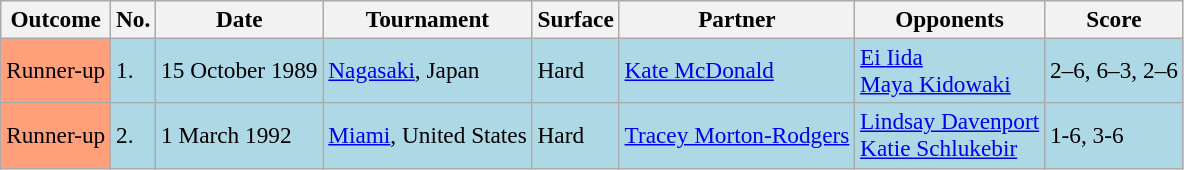<table class="sortable wikitable" style=font-size:97%>
<tr>
<th>Outcome</th>
<th>No.</th>
<th>Date</th>
<th>Tournament</th>
<th>Surface</th>
<th>Partner</th>
<th>Opponents</th>
<th>Score</th>
</tr>
<tr style="background:lightblue;">
<td style="background:#ffa07a;">Runner-up</td>
<td>1.</td>
<td>15 October 1989</td>
<td><a href='#'>Nagasaki</a>, Japan</td>
<td>Hard</td>
<td> <a href='#'>Kate McDonald</a></td>
<td> <a href='#'>Ei Iida</a> <br>  <a href='#'>Maya Kidowaki</a></td>
<td>2–6, 6–3, 2–6</td>
</tr>
<tr style="background:lightblue;">
<td style="background:#ffa07a;">Runner-up</td>
<td>2.</td>
<td>1 March 1992</td>
<td><a href='#'>Miami</a>, United States</td>
<td>Hard</td>
<td> <a href='#'>Tracey Morton-Rodgers</a></td>
<td> <a href='#'>Lindsay Davenport</a> <br>  <a href='#'>Katie Schlukebir</a></td>
<td>1-6, 3-6</td>
</tr>
</table>
